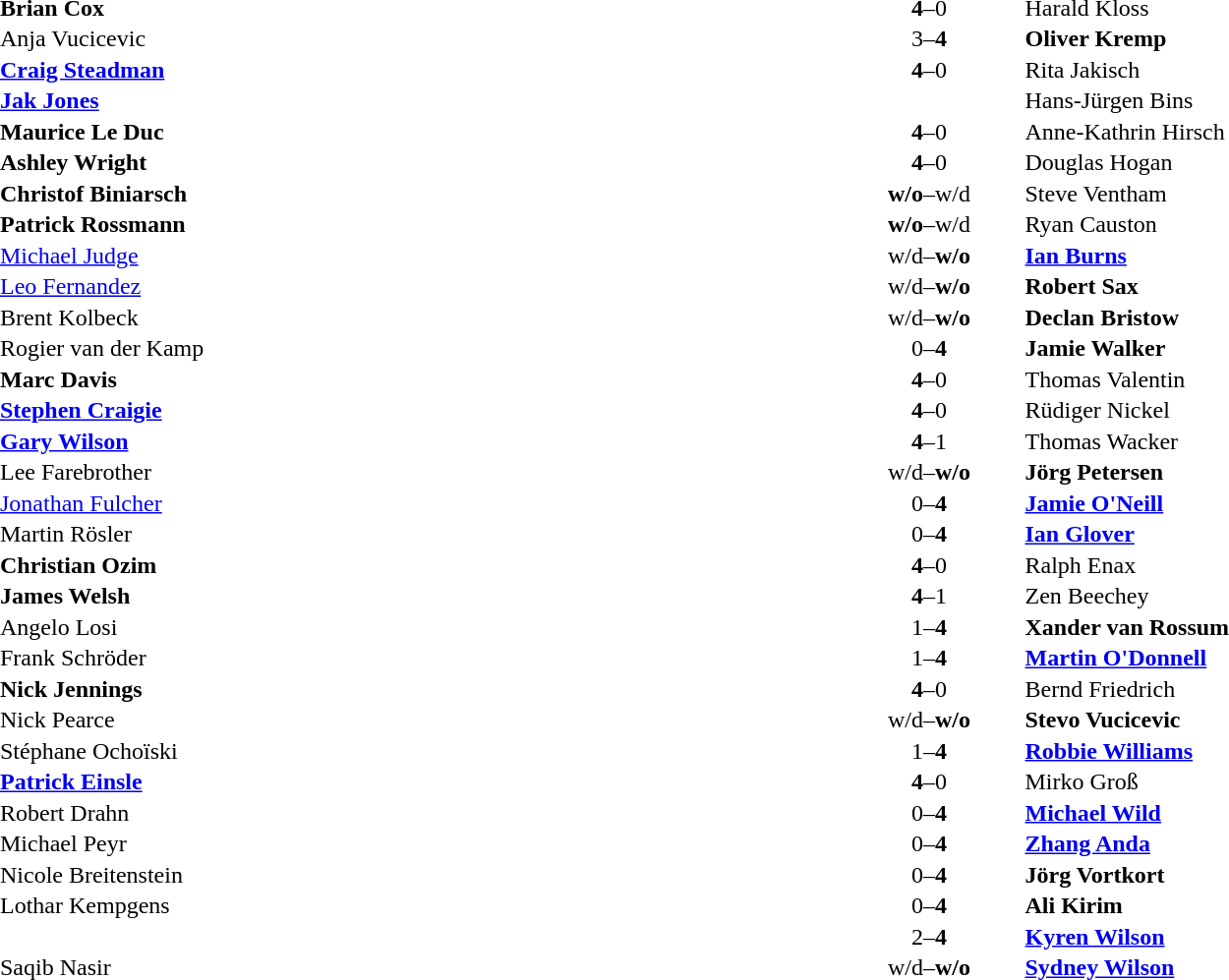<table width="100%" cellspacing="1">
<tr>
<th width=45%></th>
<th width=10%></th>
<th width=45%></th>
</tr>
<tr>
<td> <strong>Brian Cox</strong></td>
<td align="center"><strong>4</strong>–0</td>
<td> Harald Kloss</td>
</tr>
<tr>
<td> Anja Vucicevic</td>
<td align="center">3–<strong>4</strong></td>
<td> <strong>Oliver Kremp</strong></td>
</tr>
<tr>
<td> <strong><a href='#'>Craig Steadman</a></strong></td>
<td align="center"><strong>4</strong>–0</td>
<td> Rita Jakisch</td>
</tr>
<tr>
<td> <strong><a href='#'>Jak Jones</a></strong></td>
<td align="center"></td>
<td> Hans-Jürgen Bins</td>
</tr>
<tr>
<td> <strong>Maurice Le Duc</strong></td>
<td align="center"><strong>4</strong>–0</td>
<td> Anne-Kathrin Hirsch</td>
</tr>
<tr>
<td> <strong>Ashley Wright</strong></td>
<td align="center"><strong>4</strong>–0</td>
<td> Douglas Hogan</td>
</tr>
<tr>
<td> <strong>Christof Biniarsch</strong></td>
<td align="center"><strong>w/o</strong>–w/d</td>
<td> Steve Ventham</td>
</tr>
<tr>
<td> <strong>Patrick Rossmann</strong></td>
<td align="center"><strong>w/o</strong>–w/d</td>
<td> Ryan Causton</td>
</tr>
<tr>
<td> <a href='#'>Michael Judge</a></td>
<td align="center">w/d–<strong>w/o</strong></td>
<td> <strong><a href='#'>Ian Burns</a></strong></td>
</tr>
<tr>
<td> <a href='#'>Leo Fernandez</a></td>
<td align="center">w/d–<strong>w/o</strong></td>
<td> <strong>Robert Sax</strong></td>
</tr>
<tr>
<td> Brent Kolbeck</td>
<td align="center">w/d–<strong>w/o</strong></td>
<td> <strong>Declan Bristow</strong></td>
</tr>
<tr>
<td> Rogier van der Kamp</td>
<td align="center">0–<strong>4</strong></td>
<td> <strong>Jamie Walker</strong></td>
</tr>
<tr>
<td> <strong>Marc Davis</strong></td>
<td align="center"><strong>4</strong>–0</td>
<td> Thomas Valentin</td>
</tr>
<tr>
<td> <strong><a href='#'>Stephen Craigie</a></strong></td>
<td align="center"><strong>4</strong>–0</td>
<td> Rüdiger Nickel</td>
</tr>
<tr>
<td> <strong><a href='#'>Gary Wilson</a></strong></td>
<td align="center"><strong>4</strong>–1</td>
<td> Thomas Wacker</td>
</tr>
<tr>
<td> Lee Farebrother</td>
<td align="center">w/d–<strong>w/o</strong></td>
<td> <strong>Jörg Petersen</strong></td>
</tr>
<tr>
<td> <a href='#'>Jonathan Fulcher</a></td>
<td align="center">0–<strong>4</strong></td>
<td> <strong><a href='#'>Jamie O'Neill</a></strong></td>
</tr>
<tr>
<td> Martin Rösler</td>
<td align="center">0–<strong>4</strong></td>
<td> <strong><a href='#'>Ian Glover</a></strong></td>
</tr>
<tr>
<td> <strong>Christian Ozim</strong></td>
<td align="center"><strong>4</strong>–0</td>
<td> Ralph Enax</td>
</tr>
<tr>
<td> <strong>James Welsh</strong></td>
<td align="center"><strong>4</strong>–1</td>
<td> Zen Beechey</td>
</tr>
<tr>
<td> Angelo Losi</td>
<td align="center">1–<strong>4</strong></td>
<td> <strong>Xander van Rossum</strong></td>
</tr>
<tr>
<td> Frank Schröder</td>
<td align="center">1–<strong>4</strong></td>
<td> <strong><a href='#'>Martin O'Donnell</a></strong></td>
</tr>
<tr>
<td> <strong>Nick Jennings</strong></td>
<td align="center"><strong>4</strong>–0</td>
<td> Bernd Friedrich</td>
</tr>
<tr>
<td> Nick Pearce</td>
<td align="center">w/d–<strong>w/o</strong></td>
<td> <strong>Stevo Vucicevic</strong></td>
</tr>
<tr>
<td> Stéphane Ochoïski</td>
<td align="center">1–<strong>4</strong></td>
<td> <strong> <a href='#'>Robbie Williams</a></strong></td>
</tr>
<tr>
<td> <strong><a href='#'>Patrick Einsle</a></strong></td>
<td align="center"><strong>4</strong>–0</td>
<td> Mirko Groß</td>
</tr>
<tr>
<td> Robert Drahn</td>
<td align="center">0–<strong>4</strong></td>
<td> <strong><a href='#'>Michael Wild</a></strong></td>
</tr>
<tr>
<td> Michael Peyr</td>
<td align="center">0–<strong>4</strong></td>
<td> <strong><a href='#'>Zhang Anda</a></strong></td>
</tr>
<tr>
<td> Nicole Breitenstein</td>
<td align="center">0–<strong>4</strong></td>
<td> <strong>Jörg Vortkort</strong></td>
</tr>
<tr>
<td> Lothar Kempgens</td>
<td align="center">0–<strong>4</strong></td>
<td> <strong>Ali Kirim</strong></td>
</tr>
<tr>
<td></td>
<td align="center">2–<strong>4</strong></td>
<td> <strong><a href='#'>Kyren Wilson</a></strong></td>
</tr>
<tr>
<td> Saqib Nasir</td>
<td align="center">w/d–<strong>w/o</strong></td>
<td> <strong><a href='#'>Sydney Wilson</a></strong></td>
</tr>
</table>
